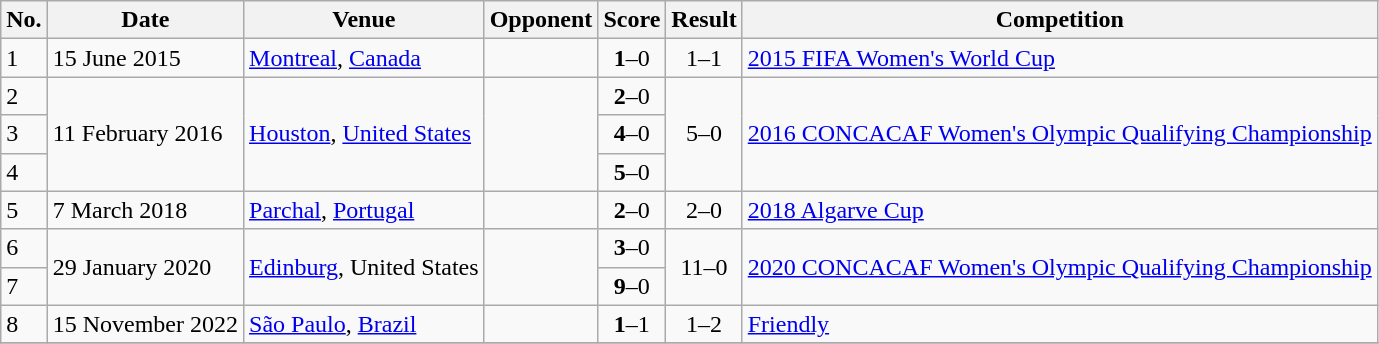<table class="wikitable sortable">
<tr>
<th scope="col">No.</th>
<th scope="col">Date</th>
<th scope="col">Venue</th>
<th scope="col">Opponent</th>
<th scope="col">Score</th>
<th scope="col">Result</th>
<th scope="col">Competition</th>
</tr>
<tr>
<td>1</td>
<td>15 June 2015</td>
<td><a href='#'>Montreal</a>, <a href='#'>Canada</a></td>
<td></td>
<td align=center><strong>1</strong>–0</td>
<td align=center>1–1</td>
<td><a href='#'>2015 FIFA Women's World Cup</a></td>
</tr>
<tr>
<td>2</td>
<td rowspan="3">11 February 2016</td>
<td rowspan="3"><a href='#'>Houston</a>, <a href='#'>United States</a></td>
<td rowspan="3"></td>
<td align=center><strong>2</strong>–0</td>
<td rowspan="3" align=center>5–0</td>
<td rowspan="3"><a href='#'>2016 CONCACAF Women's Olympic Qualifying Championship</a></td>
</tr>
<tr>
<td>3</td>
<td align=center><strong>4</strong>–0</td>
</tr>
<tr>
<td>4</td>
<td align=center><strong>5</strong>–0</td>
</tr>
<tr>
<td>5</td>
<td>7 March 2018</td>
<td><a href='#'>Parchal</a>, <a href='#'>Portugal</a></td>
<td></td>
<td align=center><strong>2</strong>–0</td>
<td align=center>2–0</td>
<td><a href='#'>2018 Algarve Cup</a></td>
</tr>
<tr>
<td>6</td>
<td rowspan="2">29 January 2020</td>
<td rowspan="2"><a href='#'>Edinburg</a>, United States</td>
<td rowspan="2"></td>
<td align=center><strong>3</strong>–0</td>
<td rowspan="2" align=center>11–0</td>
<td rowspan="2"><a href='#'>2020 CONCACAF Women's Olympic Qualifying Championship</a></td>
</tr>
<tr>
<td>7</td>
<td align=center><strong>9</strong>–0</td>
</tr>
<tr>
<td>8</td>
<td>15 November 2022</td>
<td><a href='#'>São Paulo</a>, <a href='#'>Brazil</a></td>
<td></td>
<td align=center><strong>1</strong>–1</td>
<td align=center>1–2</td>
<td><a href='#'>Friendly</a></td>
</tr>
<tr>
</tr>
</table>
